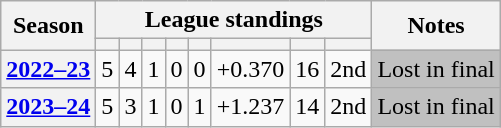<table class="wikitable sortable">
<tr>
<th scope="col" rowspan="2">Season</th>
<th scope="col" colspan="8">League standings</th>
<th scope="col" rowspan="2">Notes</th>
</tr>
<tr>
<th scope="col"></th>
<th scope="col"></th>
<th scope="col"></th>
<th scope="col"></th>
<th scope="col"></th>
<th scope="col"></th>
<th scope="col"></th>
<th scope="col"></th>
</tr>
<tr>
<th scope="row"><a href='#'>2022–23</a></th>
<td>5</td>
<td>4</td>
<td>1</td>
<td>0</td>
<td>0</td>
<td>+0.370</td>
<td>16</td>
<td>2nd</td>
<td style="background: silver;">Lost in final</td>
</tr>
<tr>
<th scope="row"><a href='#'>2023–24</a></th>
<td>5</td>
<td>3</td>
<td>1</td>
<td>0</td>
<td>1</td>
<td>+1.237</td>
<td>14</td>
<td>2nd</td>
<td style="background: silver;">Lost in final</td>
</tr>
</table>
